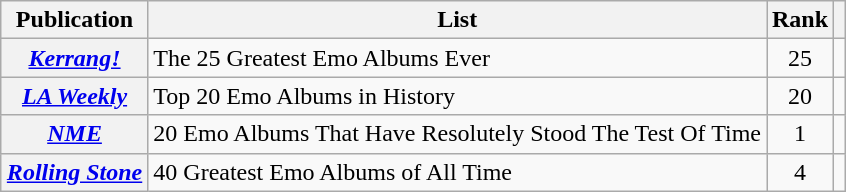<table class="wikitable mw-collapsible sortable plainrowheaders" style="margin-left: auto; margin-right: auto; border: none;">
<tr>
<th scope="col">Publication</th>
<th scope="col" class="unsortable">List</th>
<th scope="col" data-sort-type="number">Rank</th>
<th scope="col" class="unsortable"></th>
</tr>
<tr>
<th scope="row"><em><a href='#'>Kerrang!</a></em></th>
<td>The 25 Greatest Emo Albums Ever</td>
<td style="text-align:center;">25</td>
<td></td>
</tr>
<tr>
<th scope="row"><em><a href='#'>LA Weekly</a></em></th>
<td>Top 20 Emo Albums in History</td>
<td style="text-align:center;">20</td>
<td></td>
</tr>
<tr>
<th scope="row"><em><a href='#'>NME</a></em></th>
<td>20 Emo Albums That Have Resolutely Stood The Test Of Time</td>
<td style="text-align:center;">1</td>
<td></td>
</tr>
<tr>
<th scope="row"><em><a href='#'>Rolling Stone</a></em></th>
<td>40 Greatest Emo Albums of All Time</td>
<td style="text-align:center;">4</td>
<td></td>
</tr>
</table>
